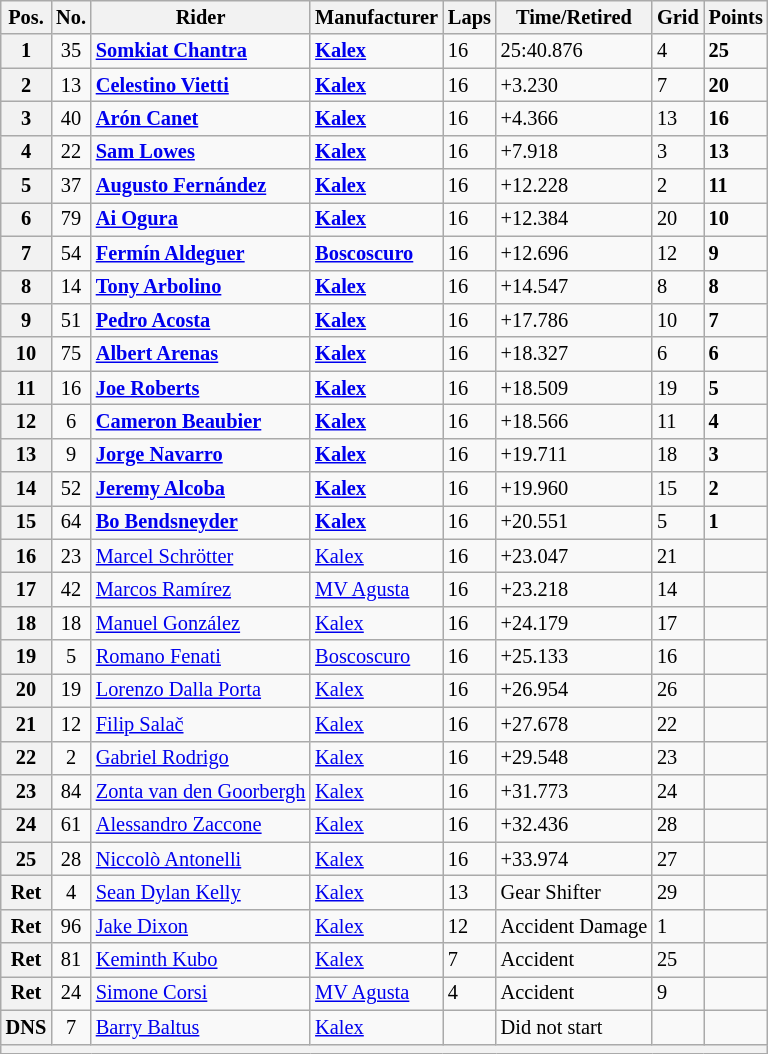<table class="wikitable" style="font-size: 85%;">
<tr>
<th>Pos.</th>
<th>No.</th>
<th>Rider</th>
<th>Manufacturer</th>
<th>Laps</th>
<th>Time/Retired</th>
<th>Grid</th>
<th>Points</th>
</tr>
<tr>
<th scope="row">1</th>
<td align="center">35</td>
<td> <strong><a href='#'>Somkiat Chantra</a></strong></td>
<td><strong><a href='#'>Kalex</a></strong></td>
<td>16</td>
<td>25:40.876</td>
<td>4</td>
<td><strong>25</strong></td>
</tr>
<tr>
<th scope="row">2</th>
<td align="center">13</td>
<td> <strong><a href='#'>Celestino Vietti</a></strong></td>
<td><strong><a href='#'>Kalex</a></strong></td>
<td>16</td>
<td>+3.230</td>
<td>7</td>
<td><strong>20</strong></td>
</tr>
<tr>
<th scope="row">3</th>
<td align="center">40</td>
<td> <strong><a href='#'>Arón Canet</a></strong></td>
<td><strong><a href='#'>Kalex</a></strong></td>
<td>16</td>
<td>+4.366</td>
<td>13</td>
<td><strong>16</strong></td>
</tr>
<tr>
<th scope="row">4</th>
<td align="center">22</td>
<td> <strong><a href='#'>Sam Lowes</a></strong></td>
<td><strong><a href='#'>Kalex</a></strong></td>
<td>16</td>
<td>+7.918</td>
<td>3</td>
<td><strong>13</strong></td>
</tr>
<tr>
<th scope="row">5</th>
<td align="center">37</td>
<td> <strong><a href='#'>Augusto Fernández</a></strong></td>
<td><strong><a href='#'>Kalex</a></strong></td>
<td>16</td>
<td>+12.228</td>
<td>2</td>
<td><strong>11</strong></td>
</tr>
<tr>
<th scope="row">6</th>
<td align="center">79</td>
<td> <strong><a href='#'>Ai Ogura</a></strong></td>
<td><strong><a href='#'>Kalex</a></strong></td>
<td>16</td>
<td>+12.384</td>
<td>20</td>
<td><strong>10</strong></td>
</tr>
<tr>
<th scope="row">7</th>
<td align="center">54</td>
<td> <strong><a href='#'>Fermín Aldeguer</a></strong></td>
<td><strong><a href='#'>Boscoscuro</a></strong></td>
<td>16</td>
<td>+12.696</td>
<td>12</td>
<td><strong>9</strong></td>
</tr>
<tr>
<th scope="row">8</th>
<td align="center">14</td>
<td> <strong><a href='#'>Tony Arbolino</a></strong></td>
<td><strong><a href='#'>Kalex</a></strong></td>
<td>16</td>
<td>+14.547</td>
<td>8</td>
<td><strong>8</strong></td>
</tr>
<tr>
<th scope="row">9</th>
<td align="center">51</td>
<td> <strong><a href='#'>Pedro Acosta</a></strong></td>
<td><strong><a href='#'>Kalex</a></strong></td>
<td>16</td>
<td>+17.786</td>
<td>10</td>
<td><strong>7</strong></td>
</tr>
<tr>
<th scope="row">10</th>
<td align="center">75</td>
<td> <strong><a href='#'>Albert Arenas</a></strong></td>
<td><strong><a href='#'>Kalex</a></strong></td>
<td>16</td>
<td>+18.327</td>
<td>6</td>
<td><strong>6</strong></td>
</tr>
<tr>
<th scope="row">11</th>
<td align="center">16</td>
<td> <strong><a href='#'>Joe Roberts</a></strong></td>
<td><strong><a href='#'>Kalex</a></strong></td>
<td>16</td>
<td>+18.509</td>
<td>19</td>
<td><strong>5</strong></td>
</tr>
<tr>
<th scope="row">12</th>
<td align="center">6</td>
<td> <strong><a href='#'>Cameron Beaubier</a></strong></td>
<td><strong><a href='#'>Kalex</a></strong></td>
<td>16</td>
<td>+18.566</td>
<td>11</td>
<td><strong>4</strong></td>
</tr>
<tr>
<th scope="row">13</th>
<td align="center">9</td>
<td> <strong><a href='#'>Jorge Navarro</a></strong></td>
<td><strong><a href='#'>Kalex</a></strong></td>
<td>16</td>
<td>+19.711</td>
<td>18</td>
<td><strong>3</strong></td>
</tr>
<tr>
<th scope="row">14</th>
<td align="center">52</td>
<td> <strong><a href='#'>Jeremy Alcoba</a></strong></td>
<td><strong><a href='#'>Kalex</a></strong></td>
<td>16</td>
<td>+19.960</td>
<td>15</td>
<td><strong>2</strong></td>
</tr>
<tr>
<th scope="row">15</th>
<td align="center">64</td>
<td> <strong><a href='#'>Bo Bendsneyder</a></strong></td>
<td><strong><a href='#'>Kalex</a></strong></td>
<td>16</td>
<td>+20.551</td>
<td>5</td>
<td><strong>1</strong></td>
</tr>
<tr>
<th scope="row">16</th>
<td align="center">23</td>
<td> <a href='#'>Marcel Schrötter</a></td>
<td><a href='#'>Kalex</a></td>
<td>16</td>
<td>+23.047</td>
<td>21</td>
<td></td>
</tr>
<tr>
<th scope="row">17</th>
<td align="center">42</td>
<td> <a href='#'>Marcos Ramírez</a></td>
<td><a href='#'>MV Agusta</a></td>
<td>16</td>
<td>+23.218</td>
<td>14</td>
<td></td>
</tr>
<tr>
<th scope="row">18</th>
<td align="center">18</td>
<td> <a href='#'>Manuel González</a></td>
<td><a href='#'>Kalex</a></td>
<td>16</td>
<td>+24.179</td>
<td>17</td>
<td></td>
</tr>
<tr>
<th scope="row">19</th>
<td align="center">5</td>
<td> <a href='#'>Romano Fenati</a></td>
<td><a href='#'>Boscoscuro</a></td>
<td>16</td>
<td>+25.133</td>
<td>16</td>
<td></td>
</tr>
<tr>
<th scope="row">20</th>
<td align="center">19</td>
<td> <a href='#'>Lorenzo Dalla Porta</a></td>
<td><a href='#'>Kalex</a></td>
<td>16</td>
<td>+26.954</td>
<td>26</td>
<td></td>
</tr>
<tr>
<th scope="row">21</th>
<td align="center">12</td>
<td> <a href='#'>Filip Salač</a></td>
<td><a href='#'>Kalex</a></td>
<td>16</td>
<td>+27.678</td>
<td>22</td>
<td></td>
</tr>
<tr>
<th scope="row">22</th>
<td align="center">2</td>
<td> <a href='#'>Gabriel Rodrigo</a></td>
<td><a href='#'>Kalex</a></td>
<td>16</td>
<td>+29.548</td>
<td>23</td>
<td></td>
</tr>
<tr>
<th scope="row">23</th>
<td align="center">84</td>
<td> <a href='#'>Zonta van den Goorbergh</a></td>
<td><a href='#'>Kalex</a></td>
<td>16</td>
<td>+31.773</td>
<td>24</td>
<td></td>
</tr>
<tr>
<th scope="row">24</th>
<td align="center">61</td>
<td> <a href='#'>Alessandro Zaccone</a></td>
<td><a href='#'>Kalex</a></td>
<td>16</td>
<td>+32.436</td>
<td>28</td>
<td></td>
</tr>
<tr>
<th scope="row">25</th>
<td align="center">28</td>
<td> <a href='#'>Niccolò Antonelli</a></td>
<td><a href='#'>Kalex</a></td>
<td>16</td>
<td>+33.974</td>
<td>27</td>
<td></td>
</tr>
<tr>
<th scope="row">Ret</th>
<td align="center">4</td>
<td> <a href='#'>Sean Dylan Kelly</a></td>
<td><a href='#'>Kalex</a></td>
<td>13</td>
<td>Gear Shifter</td>
<td>29</td>
<td></td>
</tr>
<tr>
<th scope="row">Ret</th>
<td align="center">96</td>
<td> <a href='#'>Jake Dixon</a></td>
<td><a href='#'>Kalex</a></td>
<td>12</td>
<td>Accident Damage</td>
<td>1</td>
<td></td>
</tr>
<tr>
<th scope="row">Ret</th>
<td align="center">81</td>
<td> <a href='#'>Keminth Kubo</a></td>
<td><a href='#'>Kalex</a></td>
<td>7</td>
<td>Accident</td>
<td>25</td>
<td></td>
</tr>
<tr>
<th scope="row">Ret</th>
<td align="center">24</td>
<td> <a href='#'>Simone Corsi</a></td>
<td><a href='#'>MV Agusta</a></td>
<td>4</td>
<td>Accident</td>
<td>9</td>
<td></td>
</tr>
<tr>
<th scope="row">DNS</th>
<td align="center">7</td>
<td> <a href='#'>Barry Baltus</a></td>
<td><a href='#'>Kalex</a></td>
<td></td>
<td>Did not start</td>
<td></td>
<td></td>
</tr>
<tr>
<th colspan=8></th>
</tr>
</table>
